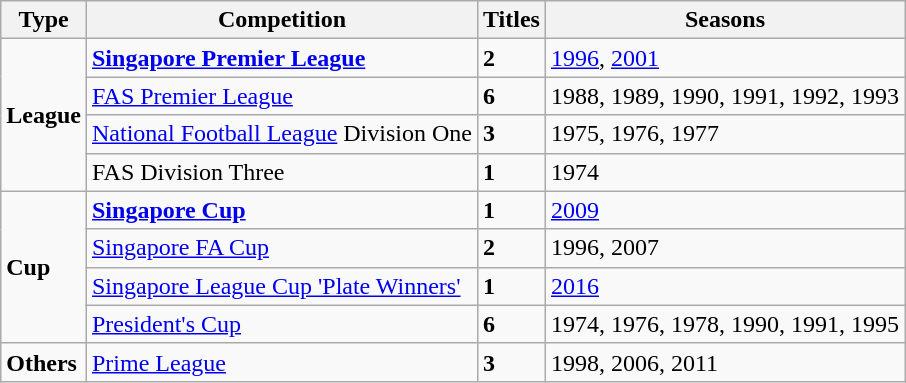<table class="wikitable">
<tr>
<th>Type</th>
<th><strong>Competition</strong></th>
<th><strong>Titles</strong></th>
<th><strong>Seasons</strong></th>
</tr>
<tr>
<td rowspan="4"><strong>League</strong></td>
<td><strong><a href='#'>Singapore Premier League</a></strong></td>
<td><strong>2</strong></td>
<td><a href='#'>1996</a>, <a href='#'>2001</a></td>
</tr>
<tr>
<td><a href='#'>FAS Premier League</a></td>
<td><strong>6</strong></td>
<td>1988, 1989, 1990, 1991, 1992, 1993</td>
</tr>
<tr>
<td><a href='#'>National Football League</a> Division One</td>
<td><strong>3</strong></td>
<td>1975, 1976, 1977</td>
</tr>
<tr>
<td>FAS Division Three</td>
<td><strong>1</strong></td>
<td>1974</td>
</tr>
<tr>
<td rowspan="4"><strong>Cup</strong></td>
<td><strong><a href='#'>Singapore Cup</a></strong></td>
<td><strong>1</strong></td>
<td><a href='#'>2009</a></td>
</tr>
<tr>
<td><a href='#'>Singapore FA Cup</a></td>
<td><strong>2</strong></td>
<td>1996, 2007</td>
</tr>
<tr>
<td><a href='#'>Singapore League Cup 'Plate Winners'</a></td>
<td><strong>1</strong></td>
<td><a href='#'>2016</a></td>
</tr>
<tr>
<td><a href='#'>President's Cup</a></td>
<td><strong>6</strong></td>
<td>1974, 1976, 1978, 1990, 1991, 1995</td>
</tr>
<tr>
<td><strong>Others</strong></td>
<td><a href='#'>Prime League</a></td>
<td><strong>3</strong></td>
<td>1998, 2006, 2011</td>
</tr>
</table>
